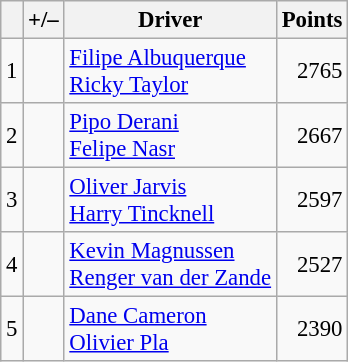<table class="wikitable" style="font-size: 95%;">
<tr>
<th scope="col"></th>
<th scope="col">+/–</th>
<th scope="col">Driver</th>
<th scope="col">Points</th>
</tr>
<tr>
<td align=center>1</td>
<td align="left"></td>
<td> <a href='#'>Filipe Albuquerque</a><br> <a href='#'>Ricky Taylor</a></td>
<td align=right>2765</td>
</tr>
<tr>
<td align=center>2</td>
<td align="left"></td>
<td> <a href='#'>Pipo Derani</a><br> <a href='#'>Felipe Nasr</a></td>
<td align=right>2667</td>
</tr>
<tr>
<td align=center>3</td>
<td align="left"></td>
<td> <a href='#'>Oliver Jarvis</a><br> <a href='#'>Harry Tincknell</a></td>
<td align=right>2597</td>
</tr>
<tr>
<td align=center>4</td>
<td align="left"></td>
<td> <a href='#'>Kevin Magnussen</a><br> <a href='#'>Renger van der Zande</a></td>
<td align=right>2527</td>
</tr>
<tr>
<td align=center>5</td>
<td align="left"></td>
<td> <a href='#'>Dane Cameron</a><br> <a href='#'>Olivier Pla</a></td>
<td align=right>2390</td>
</tr>
</table>
